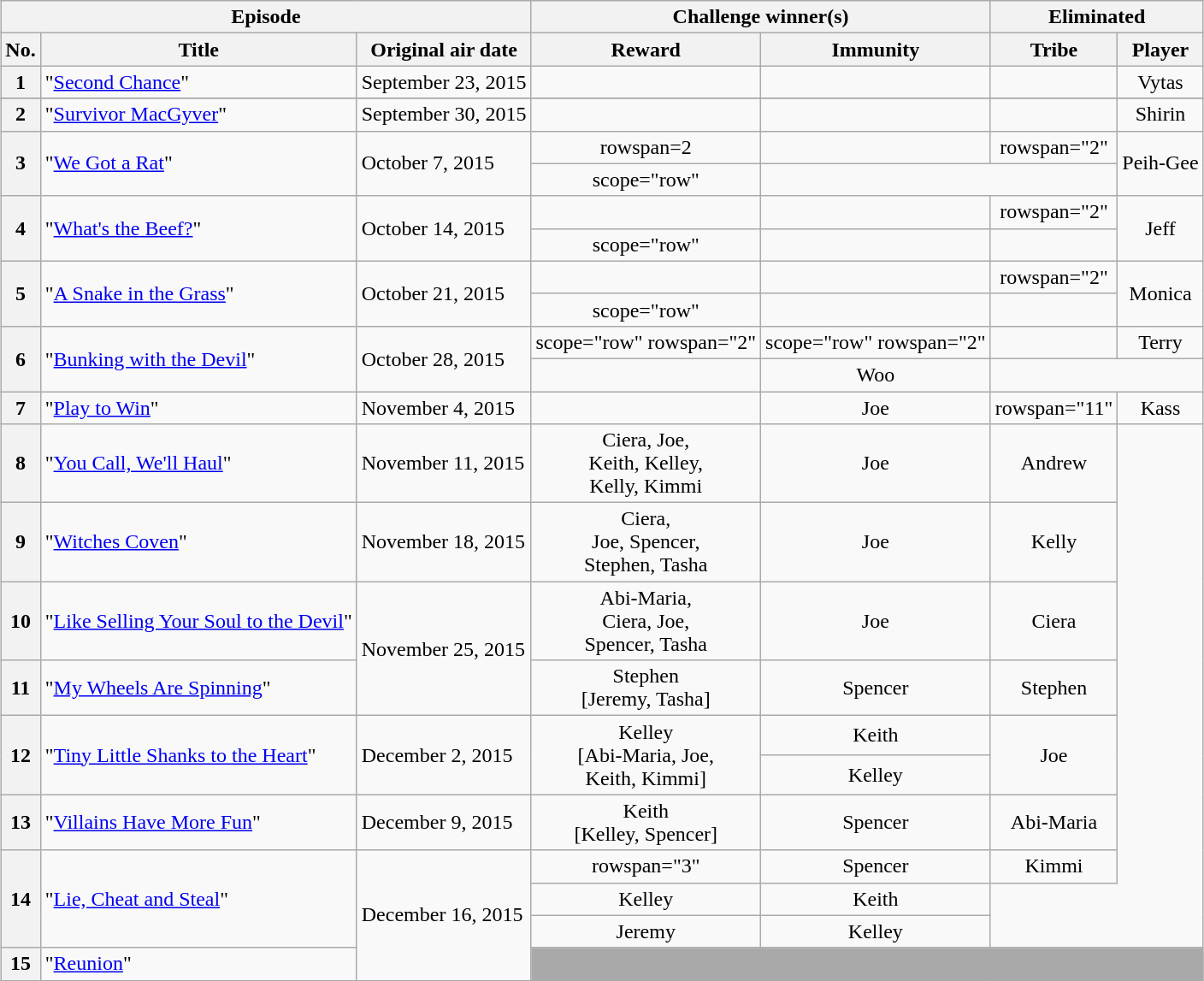<table class="wikitable plainrowheaders" style="margin:auto; text-align:center">
<tr>
<th scope="col" colspan="3">Episode</th>
<th scope="col" colspan=2>Challenge winner(s)</th>
<th colspan="2">Eliminated</th>
</tr>
<tr>
<th scope="col">No.</th>
<th scope="col">Title</th>
<th scope="col">Original air date</th>
<th scope="col">Reward</th>
<th scope="col">Immunity</th>
<th>Tribe</th>
<th>Player</th>
</tr>
<tr>
<th rowspan="1">1</th>
<td scope="row" align="left" rowspan="1">"<a href='#'>Second Chance</a>"</td>
<td align="left" rowspan="1">September 23, 2015</td>
<td></td>
<td></td>
<td></td>
<td>Vytas</td>
</tr>
<tr>
</tr>
<tr>
<th>2</th>
<td scope="row" align="left">"<a href='#'>Survivor MacGyver</a>"</td>
<td align="left">September 30, 2015</td>
<td></td>
<td></td>
<td></td>
<td>Shirin</td>
</tr>
<tr>
<th rowspan="2">3</th>
<td scope="row" align="left" rowspan="2">"<a href='#'>We Got a Rat</a>"</td>
<td align="left" rowspan="2">October 7, 2015</td>
<td>rowspan=2 </td>
<td></td>
<td>rowspan="2" </td>
<td Rowspan=2>Peih-Gee</td>
</tr>
<tr>
<td>scope="row" </td>
</tr>
<tr>
<th rowspan="2">4</th>
<td scope="row" align="left" rowspan="2">"<a href='#'>What's the Beef?</a>"</td>
<td align="left" rowspan="2">October 14, 2015</td>
<td></td>
<td></td>
<td>rowspan="2" </td>
<td rowspan="2">Jeff</td>
</tr>
<tr>
<td>scope="row" </td>
<td></td>
</tr>
<tr>
<th rowspan="2">5</th>
<td scope="row" align="left" rowspan="2">"<a href='#'>A Snake in the Grass</a>"</td>
<td align="left" rowspan="2">October 21, 2015</td>
<td></td>
<td></td>
<td>rowspan="2" </td>
<td rowspan="2">Monica</td>
</tr>
<tr>
<td>scope="row" </td>
<td></td>
</tr>
<tr>
<th rowspan="2">6</th>
<td scope="row" align="left" rowspan="2">"<a href='#'>Bunking with the Devil</a>"</td>
<td align="left" rowspan="2">October 28, 2015</td>
<td>scope="row" rowspan="2" </td>
<td>scope="row" rowspan="2" </td>
<td></td>
<td>Terry</td>
</tr>
<tr>
<td></td>
<td>Woo</td>
</tr>
<tr>
<th>7</th>
<td scope="row" align="left">"<a href='#'>Play to Win</a>"</td>
<td align="left">November 4, 2015</td>
<td></td>
<td>Joe</td>
<td>rowspan="11" </td>
<td>Kass</td>
</tr>
<tr>
<th>8</th>
<td scope="row" align="left">"<a href='#'>You Call, We'll Haul</a>"</td>
<td align="left">November 11, 2015</td>
<td>Ciera, Joe,<br>Keith, Kelley,<br>Kelly, Kimmi</td>
<td>Joe</td>
<td>Andrew</td>
</tr>
<tr>
<th>9</th>
<td scope="row" align="left">"<a href='#'>Witches Coven</a>"</td>
<td align="left">November 18, 2015</td>
<td>Ciera,<br>Joe, Spencer,<br>Stephen, Tasha</td>
<td>Joe</td>
<td>Kelly</td>
</tr>
<tr>
<th>10</th>
<td scope="row" align="left">"<a href='#'>Like Selling Your Soul to the Devil</a>"</td>
<td rowspan="2" align="left">November 25, 2015</td>
<td>Abi-Maria,<br>Ciera, Joe,<br>Spencer, Tasha</td>
<td>Joe</td>
<td>Ciera</td>
</tr>
<tr>
<th>11</th>
<td scope="row" align="left">"<a href='#'>My Wheels Are Spinning</a>"</td>
<td>Stephen<br>[Jeremy, Tasha]</td>
<td>Spencer</td>
<td>Stephen</td>
</tr>
<tr>
<th rowspan="2">12</th>
<td scope="row" rowspan="2" align="left">"<a href='#'>Tiny Little Shanks to the Heart</a>"</td>
<td rowspan="2" align="left">December 2, 2015</td>
<td rowspan="2">Kelley<br>[Abi-Maria, Joe,<br>Keith, Kimmi]</td>
<td>Keith</td>
<td rowspan="2">Joe</td>
</tr>
<tr>
<td>Kelley</td>
</tr>
<tr>
<th>13</th>
<td align="left">"<a href='#'>Villains Have More Fun</a>"</td>
<td align="left">December 9, 2015</td>
<td>Keith<br>[Kelley, Spencer]</td>
<td>Spencer</td>
<td>Abi-Maria</td>
</tr>
<tr>
<th rowspan="3">14</th>
<td scope="row" rowspan="3" align="left">"<a href='#'>Lie, Cheat and Steal</a>"</td>
<td rowspan="4" align="left">December 16, 2015</td>
<td>rowspan="3" </td>
<td>Spencer</td>
<td>Kimmi</td>
</tr>
<tr>
<td>Kelley</td>
<td>Keith</td>
</tr>
<tr>
<td>Jeremy</td>
<td>Kelley</td>
</tr>
<tr>
<th>15</th>
<td scope="row" align="left">"<a href='#'>Reunion</a>"</td>
<td colspan="4" bgcolor="darkgray"></td>
</tr>
</table>
